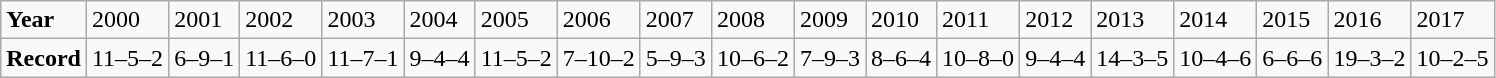<table class="wikitable">
<tr>
<td><strong>Year</strong></td>
<td>2000</td>
<td>2001</td>
<td>2002</td>
<td>2003</td>
<td>2004</td>
<td>2005</td>
<td>2006</td>
<td>2007</td>
<td>2008</td>
<td>2009</td>
<td>2010</td>
<td>2011</td>
<td>2012</td>
<td>2013</td>
<td>2014</td>
<td>2015</td>
<td>2016</td>
<td>2017</td>
</tr>
<tr>
<td><strong>Record</strong></td>
<td>11–5–2</td>
<td>6–9–1</td>
<td>11–6–0</td>
<td>11–7–1</td>
<td>9–4–4</td>
<td>11–5–2</td>
<td>7–10–2</td>
<td>5–9–3</td>
<td>10–6–2</td>
<td>7–9–3</td>
<td>8–6–4</td>
<td>10–8–0</td>
<td>9–4–4</td>
<td>14–3–5</td>
<td>10–4–6</td>
<td>6–6–6</td>
<td>19–3–2</td>
<td>10–2–5</td>
</tr>
</table>
